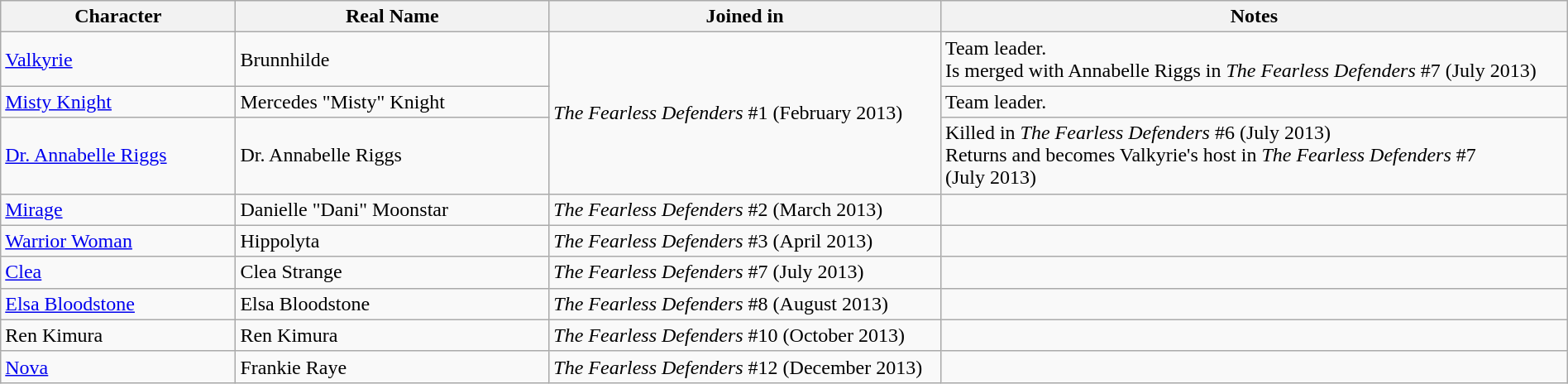<table class="wikitable" style="width:100%;">
<tr>
<th width=15%>Character</th>
<th width=20%>Real Name</th>
<th width=25%>Joined in</th>
<th width=40%>Notes</th>
</tr>
<tr>
<td><a href='#'>Valkyrie</a></td>
<td>Brunnhilde</td>
<td rowspan="3"><em>The Fearless Defenders</em> #1 (February 2013)</td>
<td>Team leader.<br>Is merged with Annabelle Riggs in <em>The Fearless Defenders</em> #7 (July 2013)</td>
</tr>
<tr>
<td><a href='#'>Misty Knight</a></td>
<td>Mercedes "Misty" Knight</td>
<td>Team leader.</td>
</tr>
<tr>
<td><a href='#'>Dr. Annabelle Riggs</a></td>
<td>Dr. Annabelle Riggs</td>
<td>Killed in <em>The Fearless Defenders</em> #6 (July 2013)<br>Returns and becomes Valkyrie's host in <em>The Fearless Defenders</em> #7 (July 2013)</td>
</tr>
<tr>
<td><a href='#'>Mirage</a></td>
<td>Danielle "Dani" Moonstar</td>
<td><em>The Fearless Defenders</em> #2 (March 2013)</td>
<td></td>
</tr>
<tr>
<td><a href='#'>Warrior Woman</a></td>
<td>Hippolyta</td>
<td><em>The Fearless Defenders</em> #3 (April 2013)</td>
<td></td>
</tr>
<tr>
<td><a href='#'>Clea</a></td>
<td>Clea Strange</td>
<td><em>The Fearless Defenders</em> #7 (July 2013)</td>
<td></td>
</tr>
<tr>
<td><a href='#'>Elsa Bloodstone</a></td>
<td>Elsa Bloodstone</td>
<td><em>The Fearless Defenders</em> #8 (August 2013)</td>
<td></td>
</tr>
<tr>
<td>Ren Kimura</td>
<td>Ren Kimura</td>
<td><em>The Fearless Defenders</em> #10 (October 2013)</td>
<td></td>
</tr>
<tr>
<td><a href='#'>Nova</a></td>
<td>Frankie Raye</td>
<td><em>The Fearless Defenders</em> #12 (December 2013)</td>
<td></td>
</tr>
</table>
